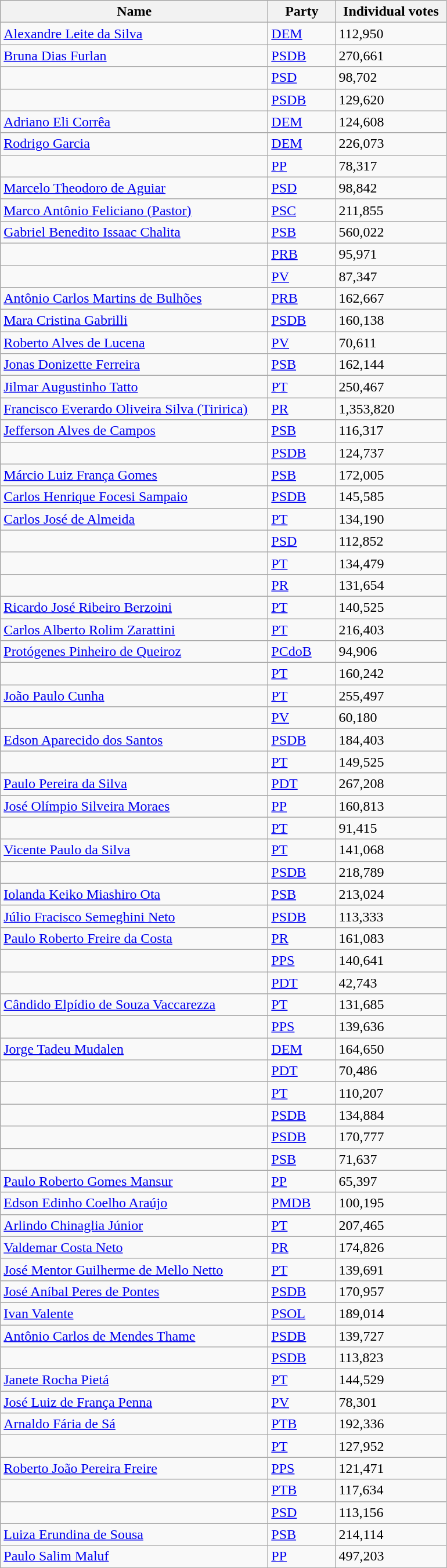<table class="wikitable sortable">
<tr>
<th style="width:300px;">Name</th>
<th style="width:70px;">Party</th>
<th style="width:120px;">Individual votes</th>
</tr>
<tr>
<td><a href='#'>Alexandre Leite da Silva</a></td>
<td><a href='#'>DEM</a></td>
<td>112,950</td>
</tr>
<tr>
<td><a href='#'>Bruna Dias Furlan</a></td>
<td><a href='#'>PSDB</a></td>
<td>270,661</td>
</tr>
<tr>
<td></td>
<td><a href='#'>PSD</a></td>
<td>98,702</td>
</tr>
<tr>
<td></td>
<td><a href='#'>PSDB</a></td>
<td>129,620</td>
</tr>
<tr>
<td><a href='#'>Adriano Eli Corrêa</a></td>
<td><a href='#'>DEM</a></td>
<td>124,608</td>
</tr>
<tr>
<td><a href='#'>Rodrigo Garcia</a></td>
<td><a href='#'>DEM</a></td>
<td>226,073</td>
</tr>
<tr>
<td></td>
<td><a href='#'>PP</a></td>
<td>78,317</td>
</tr>
<tr>
<td><a href='#'>Marcelo Theodoro de Aguiar</a></td>
<td><a href='#'>PSD</a></td>
<td>98,842</td>
</tr>
<tr>
<td><a href='#'>Marco Antônio Feliciano (Pastor)</a></td>
<td><a href='#'>PSC</a></td>
<td>211,855</td>
</tr>
<tr>
<td><a href='#'>Gabriel Benedito Issaac Chalita</a></td>
<td><a href='#'>PSB</a></td>
<td>560,022</td>
</tr>
<tr>
<td></td>
<td><a href='#'>PRB</a></td>
<td>95,971</td>
</tr>
<tr>
<td></td>
<td><a href='#'>PV</a></td>
<td>87,347</td>
</tr>
<tr>
<td><a href='#'>Antônio Carlos Martins de Bulhões</a></td>
<td><a href='#'>PRB</a></td>
<td>162,667</td>
</tr>
<tr>
<td><a href='#'>Mara Cristina Gabrilli</a></td>
<td><a href='#'>PSDB</a></td>
<td>160,138</td>
</tr>
<tr>
<td><a href='#'>Roberto Alves de Lucena</a></td>
<td><a href='#'>PV</a></td>
<td>70,611</td>
</tr>
<tr>
<td><a href='#'>Jonas Donizette Ferreira</a></td>
<td><a href='#'>PSB</a></td>
<td>162,144</td>
</tr>
<tr>
<td><a href='#'>Jilmar Augustinho Tatto</a></td>
<td><a href='#'>PT</a></td>
<td>250,467</td>
</tr>
<tr>
<td><a href='#'>Francisco Everardo Oliveira Silva (Tiririca)</a></td>
<td><a href='#'>PR</a></td>
<td>1,353,820</td>
</tr>
<tr>
<td><a href='#'>Jefferson Alves de Campos</a></td>
<td><a href='#'>PSB</a></td>
<td>116,317</td>
</tr>
<tr>
<td></td>
<td><a href='#'>PSDB</a></td>
<td>124,737</td>
</tr>
<tr>
<td><a href='#'>Márcio Luiz França Gomes</a></td>
<td><a href='#'>PSB</a></td>
<td>172,005</td>
</tr>
<tr>
<td><a href='#'>Carlos Henrique Focesi Sampaio</a></td>
<td><a href='#'>PSDB</a></td>
<td>145,585</td>
</tr>
<tr>
<td><a href='#'>Carlos José de Almeida</a></td>
<td><a href='#'>PT</a></td>
<td>134,190</td>
</tr>
<tr>
<td></td>
<td><a href='#'>PSD</a></td>
<td>112,852</td>
</tr>
<tr>
<td></td>
<td><a href='#'>PT</a></td>
<td>134,479</td>
</tr>
<tr>
<td></td>
<td><a href='#'>PR</a></td>
<td>131,654</td>
</tr>
<tr>
<td><a href='#'>Ricardo José Ribeiro Berzoini</a></td>
<td><a href='#'>PT</a></td>
<td>140,525</td>
</tr>
<tr>
<td><a href='#'>Carlos Alberto Rolim Zarattini</a></td>
<td><a href='#'>PT</a></td>
<td>216,403</td>
</tr>
<tr>
<td><a href='#'>Protógenes Pinheiro de Queiroz</a></td>
<td><a href='#'>PCdoB</a></td>
<td>94,906</td>
</tr>
<tr>
<td></td>
<td><a href='#'>PT</a></td>
<td>160,242</td>
</tr>
<tr>
<td><a href='#'>João Paulo Cunha</a></td>
<td><a href='#'>PT</a></td>
<td>255,497</td>
</tr>
<tr>
<td></td>
<td><a href='#'>PV</a></td>
<td>60,180</td>
</tr>
<tr>
<td><a href='#'>Edson Aparecido dos Santos</a></td>
<td><a href='#'>PSDB</a></td>
<td>184,403</td>
</tr>
<tr>
<td></td>
<td><a href='#'>PT</a></td>
<td>149,525</td>
</tr>
<tr>
<td><a href='#'>Paulo Pereira da Silva</a></td>
<td><a href='#'>PDT</a></td>
<td>267,208</td>
</tr>
<tr>
<td><a href='#'>José Olímpio Silveira Moraes</a></td>
<td><a href='#'>PP</a></td>
<td>160,813</td>
</tr>
<tr>
<td></td>
<td><a href='#'>PT</a></td>
<td>91,415</td>
</tr>
<tr>
<td><a href='#'>Vicente Paulo da Silva</a></td>
<td><a href='#'>PT</a></td>
<td>141,068</td>
</tr>
<tr>
<td></td>
<td><a href='#'>PSDB</a></td>
<td>218,789</td>
</tr>
<tr>
<td><a href='#'>Iolanda Keiko Miashiro Ota</a></td>
<td><a href='#'>PSB</a></td>
<td>213,024</td>
</tr>
<tr>
<td><a href='#'>Júlio Fracisco Semeghini Neto</a></td>
<td><a href='#'>PSDB</a></td>
<td>113,333</td>
</tr>
<tr>
<td><a href='#'>Paulo Roberto Freire da Costa</a></td>
<td><a href='#'>PR</a></td>
<td>161,083</td>
</tr>
<tr>
<td></td>
<td><a href='#'>PPS</a></td>
<td>140,641</td>
</tr>
<tr>
<td></td>
<td><a href='#'>PDT</a></td>
<td>42,743</td>
</tr>
<tr>
<td><a href='#'>Cândido Elpídio de Souza Vaccarezza</a></td>
<td><a href='#'>PT</a></td>
<td>131,685</td>
</tr>
<tr>
<td></td>
<td><a href='#'>PPS</a></td>
<td>139,636</td>
</tr>
<tr>
<td><a href='#'>Jorge Tadeu Mudalen</a></td>
<td><a href='#'>DEM</a></td>
<td>164,650</td>
</tr>
<tr>
<td></td>
<td><a href='#'>PDT</a></td>
<td>70,486</td>
</tr>
<tr>
<td></td>
<td><a href='#'>PT</a></td>
<td>110,207</td>
</tr>
<tr>
<td></td>
<td><a href='#'>PSDB</a></td>
<td>134,884</td>
</tr>
<tr>
<td></td>
<td><a href='#'>PSDB</a></td>
<td>170,777</td>
</tr>
<tr>
<td></td>
<td><a href='#'>PSB</a></td>
<td>71,637</td>
</tr>
<tr>
<td><a href='#'>Paulo Roberto Gomes Mansur</a></td>
<td><a href='#'>PP</a></td>
<td>65,397</td>
</tr>
<tr>
<td><a href='#'>Edson Edinho Coelho Araújo</a></td>
<td><a href='#'>PMDB</a></td>
<td>100,195</td>
</tr>
<tr>
<td><a href='#'>Arlindo Chinaglia Júnior</a></td>
<td><a href='#'>PT</a></td>
<td>207,465</td>
</tr>
<tr>
<td><a href='#'>Valdemar Costa Neto</a></td>
<td><a href='#'>PR</a></td>
<td>174,826</td>
</tr>
<tr>
<td><a href='#'>José Mentor Guilherme de Mello Netto</a></td>
<td><a href='#'>PT</a></td>
<td>139,691</td>
</tr>
<tr>
<td><a href='#'>José Aníbal Peres de Pontes</a></td>
<td><a href='#'>PSDB</a></td>
<td>170,957</td>
</tr>
<tr>
<td><a href='#'>Ivan Valente</a></td>
<td><a href='#'>PSOL</a></td>
<td>189,014</td>
</tr>
<tr>
<td><a href='#'>Antônio Carlos de Mendes Thame</a></td>
<td><a href='#'>PSDB</a></td>
<td>139,727</td>
</tr>
<tr>
<td></td>
<td><a href='#'>PSDB</a></td>
<td>113,823</td>
</tr>
<tr>
<td><a href='#'>Janete Rocha Pietá</a></td>
<td><a href='#'>PT</a></td>
<td>144,529</td>
</tr>
<tr>
<td><a href='#'>José Luiz de França Penna</a></td>
<td><a href='#'>PV</a></td>
<td>78,301</td>
</tr>
<tr>
<td><a href='#'>Arnaldo Fária de Sá</a></td>
<td><a href='#'>PTB</a></td>
<td>192,336</td>
</tr>
<tr>
<td></td>
<td><a href='#'>PT</a></td>
<td>127,952</td>
</tr>
<tr>
<td><a href='#'>Roberto João Pereira Freire</a></td>
<td><a href='#'>PPS</a></td>
<td>121,471</td>
</tr>
<tr>
<td></td>
<td><a href='#'>PTB</a></td>
<td>117,634</td>
</tr>
<tr>
<td></td>
<td><a href='#'>PSD</a></td>
<td>113,156</td>
</tr>
<tr>
<td><a href='#'>Luiza Erundina de Sousa</a></td>
<td><a href='#'>PSB</a></td>
<td>214,114</td>
</tr>
<tr>
<td><a href='#'>Paulo Salim Maluf</a></td>
<td><a href='#'>PP</a></td>
<td>497,203</td>
</tr>
</table>
